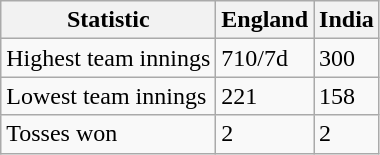<table class="wikitable">
<tr>
<th>Statistic</th>
<th>England</th>
<th>India</th>
</tr>
<tr>
<td>Highest team innings</td>
<td>710/7d</td>
<td>300</td>
</tr>
<tr>
<td>Lowest team innings</td>
<td>221</td>
<td>158</td>
</tr>
<tr>
<td>Tosses won</td>
<td>2</td>
<td>2</td>
</tr>
</table>
